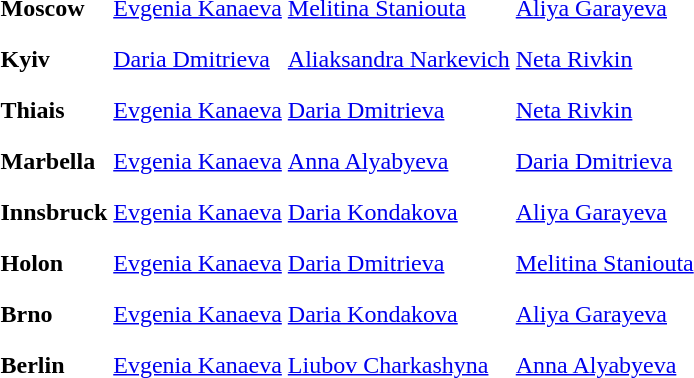<table>
<tr>
<th scope=row style="text-align:left">Moscow</th>
<td style="height:30px;"> <a href='#'>Evgenia Kanaeva</a></td>
<td style="height:30px;"> <a href='#'>Melitina Staniouta</a></td>
<td style="height:30px;"> <a href='#'>Aliya Garayeva</a></td>
</tr>
<tr>
<th scope=row style="text-align:left">Kyiv</th>
<td style="height:30px;"> <a href='#'>Daria Dmitrieva</a></td>
<td style="height:30px;"> <a href='#'>Aliaksandra Narkevich</a></td>
<td style="height:30px;"> <a href='#'>Neta Rivkin</a></td>
</tr>
<tr>
<th scope=row style="text-align:left">Thiais</th>
<td style="height:30px;"> <a href='#'>Evgenia Kanaeva</a></td>
<td style="height:30px;"> <a href='#'>Daria Dmitrieva</a></td>
<td style="height:30px;"> <a href='#'>Neta Rivkin</a></td>
</tr>
<tr>
<th scope=row style="text-align:left">Marbella</th>
<td style="height:30px;"> <a href='#'>Evgenia Kanaeva</a></td>
<td style="height:30px;"> <a href='#'>Anna Alyabyeva</a></td>
<td style="height:30px;"> <a href='#'>Daria Dmitrieva</a></td>
</tr>
<tr>
<th scope=row style="text-align:left">Innsbruck</th>
<td style="height:30px;"> <a href='#'>Evgenia Kanaeva</a></td>
<td style="height:30px;"> <a href='#'>Daria Kondakova</a></td>
<td style="height:30px;"> <a href='#'>Aliya Garayeva</a></td>
</tr>
<tr>
<th scope=row style="text-align:left">Holon</th>
<td style="height:30px;"> <a href='#'>Evgenia Kanaeva</a></td>
<td style="height:30px;"> <a href='#'>Daria Dmitrieva</a></td>
<td style="height:30px;"> <a href='#'>Melitina Staniouta</a></td>
</tr>
<tr>
<th scope=row style="text-align:left">Brno</th>
<td style="height:30px;"> <a href='#'>Evgenia Kanaeva</a></td>
<td style="height:30px;"> <a href='#'>Daria Kondakova</a></td>
<td style="height:30px;"> <a href='#'>Aliya Garayeva</a></td>
</tr>
<tr>
<th scope=row style="text-align:left">Berlin</th>
<td style="height:30px;"> <a href='#'>Evgenia Kanaeva</a></td>
<td style="height:30px;"> <a href='#'>Liubov Charkashyna</a></td>
<td style="height:30px;"> <a href='#'>Anna Alyabyeva</a></td>
</tr>
<tr>
</tr>
</table>
